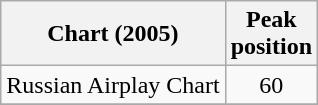<table class="wikitable">
<tr>
<th align="left">Chart (2005)</th>
<th align="left">Peak<br>position</th>
</tr>
<tr>
<td align="left">Russian Airplay Chart</td>
<td align="center">60</td>
</tr>
<tr>
</tr>
</table>
